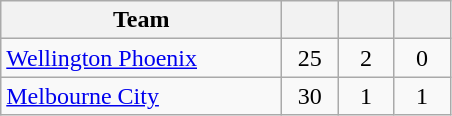<table class="wikitable" style="text-align:center;">
<tr>
<th width=180>Team</th>
<th width=30></th>
<th width=30></th>
<th width=30></th>
</tr>
<tr>
<td align=left> <a href='#'>Wellington Phoenix</a></td>
<td>25</td>
<td>2</td>
<td>0</td>
</tr>
<tr>
<td align=left> <a href='#'>Melbourne City</a></td>
<td>30</td>
<td>1</td>
<td>1</td>
</tr>
</table>
